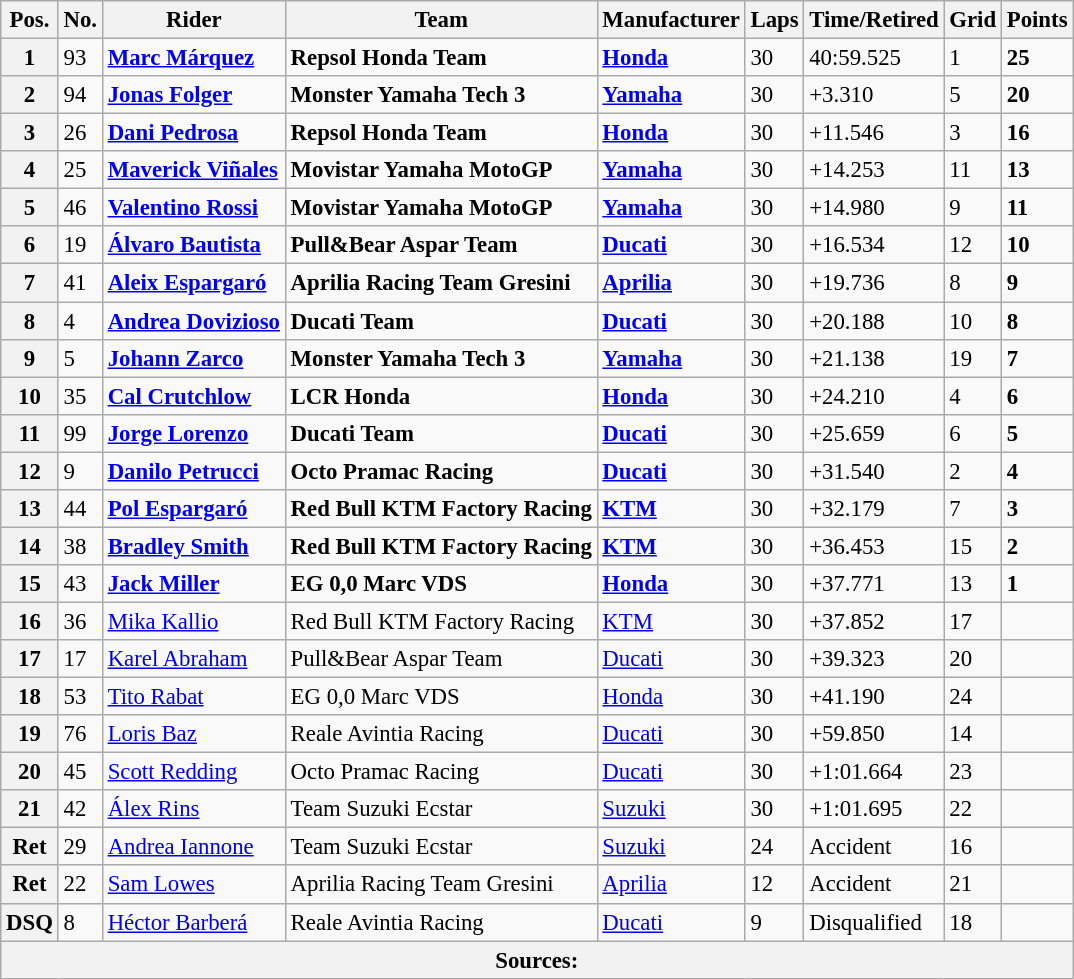<table class="wikitable" style="font-size: 95%;">
<tr>
<th>Pos.</th>
<th>No.</th>
<th>Rider</th>
<th>Team</th>
<th>Manufacturer</th>
<th>Laps</th>
<th>Time/Retired</th>
<th>Grid</th>
<th>Points</th>
</tr>
<tr>
<th>1</th>
<td>93</td>
<td> <strong><a href='#'>Marc Márquez</a></strong></td>
<td><strong>Repsol Honda Team</strong></td>
<td><strong><a href='#'>Honda</a></strong></td>
<td>30</td>
<td>40:59.525</td>
<td>1</td>
<td><strong>25</strong></td>
</tr>
<tr>
<th>2</th>
<td>94</td>
<td> <strong><a href='#'>Jonas Folger</a></strong></td>
<td><strong>Monster Yamaha Tech 3</strong></td>
<td><strong><a href='#'>Yamaha</a></strong></td>
<td>30</td>
<td>+3.310</td>
<td>5</td>
<td><strong>20</strong></td>
</tr>
<tr>
<th>3</th>
<td>26</td>
<td> <strong><a href='#'>Dani Pedrosa</a></strong></td>
<td><strong>Repsol Honda Team</strong></td>
<td><strong><a href='#'>Honda</a></strong></td>
<td>30</td>
<td>+11.546</td>
<td>3</td>
<td><strong>16</strong></td>
</tr>
<tr>
<th>4</th>
<td>25</td>
<td> <strong><a href='#'>Maverick Viñales</a></strong></td>
<td><strong>Movistar Yamaha MotoGP</strong></td>
<td><strong><a href='#'>Yamaha</a></strong></td>
<td>30</td>
<td>+14.253</td>
<td>11</td>
<td><strong>13</strong></td>
</tr>
<tr>
<th>5</th>
<td>46</td>
<td> <strong><a href='#'>Valentino Rossi</a></strong></td>
<td><strong>Movistar Yamaha MotoGP</strong></td>
<td><strong><a href='#'>Yamaha</a></strong></td>
<td>30</td>
<td>+14.980</td>
<td>9</td>
<td><strong>11</strong></td>
</tr>
<tr>
<th>6</th>
<td>19</td>
<td> <strong><a href='#'>Álvaro Bautista</a></strong></td>
<td><strong>Pull&Bear Aspar Team</strong></td>
<td><strong><a href='#'>Ducati</a></strong></td>
<td>30</td>
<td>+16.534</td>
<td>12</td>
<td><strong>10</strong></td>
</tr>
<tr>
<th>7</th>
<td>41</td>
<td> <strong><a href='#'>Aleix Espargaró</a></strong></td>
<td><strong>Aprilia Racing Team Gresini</strong></td>
<td><strong><a href='#'>Aprilia</a></strong></td>
<td>30</td>
<td>+19.736</td>
<td>8</td>
<td><strong>9</strong></td>
</tr>
<tr>
<th>8</th>
<td>4</td>
<td> <strong><a href='#'>Andrea Dovizioso</a></strong></td>
<td><strong>Ducati Team</strong></td>
<td><strong><a href='#'>Ducati</a></strong></td>
<td>30</td>
<td>+20.188</td>
<td>10</td>
<td><strong>8</strong></td>
</tr>
<tr>
<th>9</th>
<td>5</td>
<td> <strong><a href='#'>Johann Zarco</a></strong></td>
<td><strong>Monster Yamaha Tech 3</strong></td>
<td><strong><a href='#'>Yamaha</a></strong></td>
<td>30</td>
<td>+21.138</td>
<td>19</td>
<td><strong>7</strong></td>
</tr>
<tr>
<th>10</th>
<td>35</td>
<td> <strong><a href='#'>Cal Crutchlow</a></strong></td>
<td><strong>LCR Honda</strong></td>
<td><strong><a href='#'>Honda</a></strong></td>
<td>30</td>
<td>+24.210</td>
<td>4</td>
<td><strong>6</strong></td>
</tr>
<tr>
<th>11</th>
<td>99</td>
<td> <strong><a href='#'>Jorge Lorenzo</a></strong></td>
<td><strong>Ducati Team</strong></td>
<td><strong><a href='#'>Ducati</a></strong></td>
<td>30</td>
<td>+25.659</td>
<td>6</td>
<td><strong>5</strong></td>
</tr>
<tr>
<th>12</th>
<td>9</td>
<td> <strong><a href='#'>Danilo Petrucci</a></strong></td>
<td><strong>Octo Pramac Racing</strong></td>
<td><strong><a href='#'>Ducati</a></strong></td>
<td>30</td>
<td>+31.540</td>
<td>2</td>
<td><strong>4</strong></td>
</tr>
<tr>
<th>13</th>
<td>44</td>
<td> <strong><a href='#'>Pol Espargaró</a></strong></td>
<td><strong>Red Bull KTM Factory Racing</strong></td>
<td><strong><a href='#'>KTM</a></strong></td>
<td>30</td>
<td>+32.179</td>
<td>7</td>
<td><strong>3</strong></td>
</tr>
<tr>
<th>14</th>
<td>38</td>
<td> <strong><a href='#'>Bradley Smith</a></strong></td>
<td><strong>Red Bull KTM Factory Racing</strong></td>
<td><strong><a href='#'>KTM</a></strong></td>
<td>30</td>
<td>+36.453</td>
<td>15</td>
<td><strong>2</strong></td>
</tr>
<tr>
<th>15</th>
<td>43</td>
<td> <strong><a href='#'>Jack Miller</a></strong></td>
<td><strong>EG 0,0 Marc VDS</strong></td>
<td><strong><a href='#'>Honda</a></strong></td>
<td>30</td>
<td>+37.771</td>
<td>13</td>
<td><strong>1</strong></td>
</tr>
<tr>
<th>16</th>
<td>36</td>
<td> <a href='#'>Mika Kallio</a></td>
<td>Red Bull KTM Factory Racing</td>
<td><a href='#'>KTM</a></td>
<td>30</td>
<td>+37.852</td>
<td>17</td>
<td></td>
</tr>
<tr>
<th>17</th>
<td>17</td>
<td> <a href='#'>Karel Abraham</a></td>
<td>Pull&Bear Aspar Team</td>
<td><a href='#'>Ducati</a></td>
<td>30</td>
<td>+39.323</td>
<td>20</td>
<td></td>
</tr>
<tr>
<th>18</th>
<td>53</td>
<td> <a href='#'>Tito Rabat</a></td>
<td>EG 0,0 Marc VDS</td>
<td><a href='#'>Honda</a></td>
<td>30</td>
<td>+41.190</td>
<td>24</td>
<td></td>
</tr>
<tr>
<th>19</th>
<td>76</td>
<td> <a href='#'>Loris Baz</a></td>
<td>Reale Avintia Racing</td>
<td><a href='#'>Ducati</a></td>
<td>30</td>
<td>+59.850</td>
<td>14</td>
<td></td>
</tr>
<tr>
<th>20</th>
<td>45</td>
<td> <a href='#'>Scott Redding</a></td>
<td>Octo Pramac Racing</td>
<td><a href='#'>Ducati</a></td>
<td>30</td>
<td>+1:01.664</td>
<td>23</td>
<td></td>
</tr>
<tr>
<th>21</th>
<td>42</td>
<td> <a href='#'>Álex Rins</a></td>
<td>Team Suzuki Ecstar</td>
<td><a href='#'>Suzuki</a></td>
<td>30</td>
<td>+1:01.695</td>
<td>22</td>
<td></td>
</tr>
<tr>
<th>Ret</th>
<td>29</td>
<td> <a href='#'>Andrea Iannone</a></td>
<td>Team Suzuki Ecstar</td>
<td><a href='#'>Suzuki</a></td>
<td>24</td>
<td>Accident</td>
<td>16</td>
<td></td>
</tr>
<tr>
<th>Ret</th>
<td>22</td>
<td> <a href='#'>Sam Lowes</a></td>
<td>Aprilia Racing Team Gresini</td>
<td><a href='#'>Aprilia</a></td>
<td>12</td>
<td>Accident</td>
<td>21</td>
<td></td>
</tr>
<tr>
<th>DSQ</th>
<td>8</td>
<td> <a href='#'>Héctor Barberá</a></td>
<td>Reale Avintia Racing</td>
<td><a href='#'>Ducati</a></td>
<td>9</td>
<td>Disqualified</td>
<td>18</td>
<td></td>
</tr>
<tr>
<th colspan=9>Sources: </th>
</tr>
</table>
